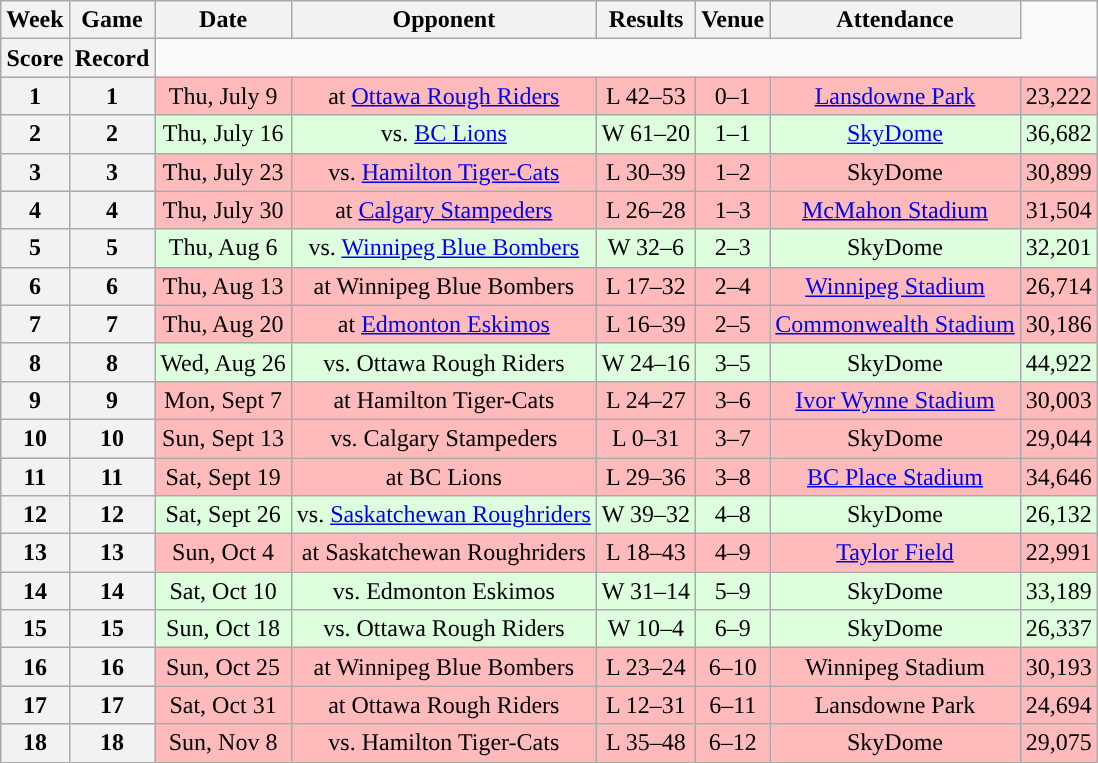<table class="wikitable" style="text-align:center">
<tr>
<th>Week</th>
<th>Game</th>
<th>Date</th>
<th>Opponent</th>
<th>Results</th>
<th>Venue</th>
<th>Attendance</th>
</tr>
<tr>
<th>Score</th>
<th>Record</th>
</tr>
<tr style="background:#ffbbbb">
<th>1</th>
<th>1</th>
<td>Thu, July 9</td>
<td>at <a href='#'>Ottawa Rough Riders</a></td>
<td>L 42–53 </td>
<td>0–1</td>
<td><a href='#'>Lansdowne Park</a></td>
<td>23,222</td>
</tr>
<tr style="background:#ddffdd">
<th>2</th>
<th>2</th>
<td>Thu, July 16</td>
<td>vs. <a href='#'>BC Lions</a></td>
<td>W 61–20</td>
<td>1–1</td>
<td><a href='#'>SkyDome</a></td>
<td>36,682</td>
</tr>
<tr style="background:#ffbbbb">
<th>3</th>
<th>3</th>
<td>Thu, July 23</td>
<td>vs. <a href='#'>Hamilton Tiger-Cats</a></td>
<td>L 30–39</td>
<td>1–2</td>
<td>SkyDome</td>
<td>30,899</td>
</tr>
<tr style="background:#ffbbbb">
<th>4</th>
<th>4</th>
<td>Thu, July 30</td>
<td>at <a href='#'>Calgary Stampeders</a></td>
<td>L 26–28</td>
<td>1–3</td>
<td><a href='#'>McMahon Stadium</a></td>
<td>31,504</td>
</tr>
<tr style="background:#ddffdd">
<th>5</th>
<th>5</th>
<td>Thu, Aug 6</td>
<td>vs. <a href='#'>Winnipeg Blue Bombers</a></td>
<td>W 32–6</td>
<td>2–3</td>
<td>SkyDome</td>
<td>32,201</td>
</tr>
<tr style="background:#ffbbbb">
<th>6</th>
<th>6</th>
<td>Thu, Aug 13</td>
<td>at Winnipeg Blue Bombers</td>
<td>L 17–32</td>
<td>2–4</td>
<td><a href='#'>Winnipeg Stadium</a></td>
<td>26,714</td>
</tr>
<tr style="background:#ffbbbb">
<th>7</th>
<th>7</th>
<td>Thu, Aug 20</td>
<td>at <a href='#'>Edmonton Eskimos</a></td>
<td>L 16–39</td>
<td>2–5</td>
<td><a href='#'>Commonwealth Stadium</a></td>
<td>30,186</td>
</tr>
<tr style="background:#ddffdd">
<th>8</th>
<th>8</th>
<td>Wed, Aug 26</td>
<td>vs. Ottawa Rough Riders</td>
<td>W 24–16</td>
<td>3–5</td>
<td>SkyDome</td>
<td>44,922</td>
</tr>
<tr style="background:#ffbbbb">
<th>9</th>
<th>9</th>
<td>Mon, Sept 7</td>
<td>at Hamilton Tiger-Cats</td>
<td>L 24–27</td>
<td>3–6</td>
<td><a href='#'>Ivor Wynne Stadium</a></td>
<td>30,003</td>
</tr>
<tr style="background:#ffbbbb">
<th>10</th>
<th>10</th>
<td>Sun, Sept 13</td>
<td>vs. Calgary Stampeders</td>
<td>L 0–31</td>
<td>3–7</td>
<td>SkyDome</td>
<td>29,044</td>
</tr>
<tr style="background:#ffbbbb">
<th>11</th>
<th>11</th>
<td>Sat, Sept 19</td>
<td>at BC Lions</td>
<td>L 29–36</td>
<td>3–8</td>
<td><a href='#'>BC Place Stadium</a></td>
<td>34,646</td>
</tr>
<tr style="background:#ddffdd">
<th>12</th>
<th>12</th>
<td>Sat, Sept 26</td>
<td>vs. <a href='#'>Saskatchewan Roughriders</a></td>
<td>W 39–32</td>
<td>4–8</td>
<td>SkyDome</td>
<td>26,132</td>
</tr>
<tr style="background:#ffbbbb">
<th>13</th>
<th>13</th>
<td>Sun, Oct 4</td>
<td>at Saskatchewan Roughriders</td>
<td>L 18–43</td>
<td>4–9</td>
<td><a href='#'>Taylor Field</a></td>
<td>22,991</td>
</tr>
<tr style="background:#ddffdd">
<th>14</th>
<th>14</th>
<td>Sat, Oct 10</td>
<td>vs. Edmonton Eskimos</td>
<td>W 31–14</td>
<td>5–9</td>
<td>SkyDome</td>
<td>33,189</td>
</tr>
<tr style="background:#ddffdd">
<th>15</th>
<th>15</th>
<td>Sun, Oct 18</td>
<td>vs. Ottawa Rough Riders</td>
<td>W 10–4</td>
<td>6–9</td>
<td>SkyDome</td>
<td>26,337</td>
</tr>
<tr style="background:#ffbbbb">
<th>16</th>
<th>16</th>
<td>Sun, Oct 25</td>
<td>at Winnipeg Blue Bombers</td>
<td>L 23–24 </td>
<td>6–10</td>
<td>Winnipeg Stadium</td>
<td>30,193</td>
</tr>
<tr style="background:#ffbbbb">
<th>17</th>
<th>17</th>
<td>Sat, Oct 31</td>
<td>at Ottawa Rough Riders</td>
<td>L 12–31</td>
<td>6–11</td>
<td>Lansdowne Park</td>
<td>24,694</td>
</tr>
<tr style="background:#ffbbbb">
<th>18</th>
<th>18</th>
<td>Sun, Nov 8</td>
<td>vs. Hamilton Tiger-Cats</td>
<td>L 35–48</td>
<td>6–12</td>
<td>SkyDome</td>
<td>29,075</td>
</tr>
</table>
